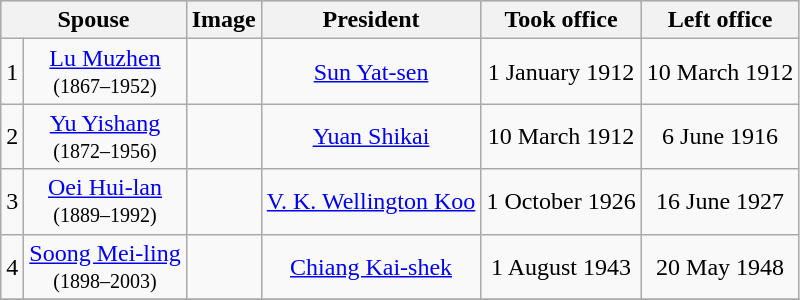<table class="wikitable" style="text-align:center;">
<tr style="background:#cccccc">
<th colspan=2>Spouse</th>
<th>Image</th>
<th>President</th>
<th>Took office</th>
<th>Left office</th>
</tr>
<tr>
<td>1</td>
<td><a href='#'>Lu Muzhen</a><br><small>(1867–1952)</small><br></td>
<td></td>
<td><a href='#'>Sun Yat-sen</a></td>
<td>1 January 1912</td>
<td>10 March 1912</td>
</tr>
<tr>
<td>2</td>
<td><a href='#'>Yu Yishang</a><br><small>(1872–1956)</small><br></td>
<td></td>
<td><a href='#'>Yuan Shikai</a></td>
<td>10 March 1912</td>
<td>6 June 1916</td>
</tr>
<tr>
<td>3</td>
<td><a href='#'>Oei Hui-lan</a><br><small>(1889–1992)</small><br></td>
<td></td>
<td><a href='#'>V. K. Wellington Koo</a></td>
<td>1 October 1926</td>
<td>16 June 1927</td>
</tr>
<tr>
<td>4</td>
<td><a href='#'>Soong Mei-ling</a><br><small>(1898–2003)</small><br></td>
<td></td>
<td><a href='#'>Chiang Kai-shek</a></td>
<td>1 August 1943</td>
<td>20 May 1948</td>
</tr>
<tr>
</tr>
</table>
